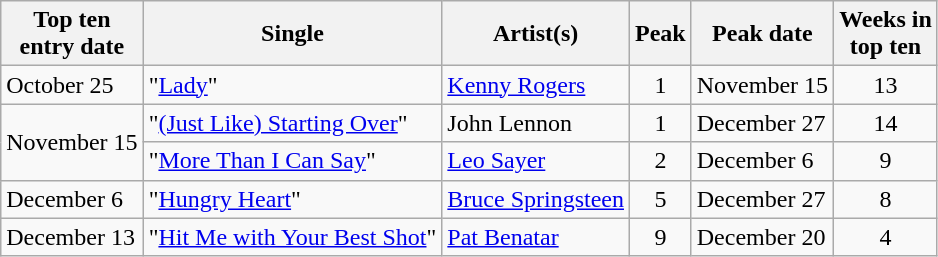<table class="wikitable sortable">
<tr>
<th>Top ten<br>entry date</th>
<th>Single</th>
<th>Artist(s)</th>
<th>Peak</th>
<th>Peak date</th>
<th>Weeks in<br>top ten</th>
</tr>
<tr>
<td>October 25</td>
<td>"<a href='#'>Lady</a>"</td>
<td><a href='#'>Kenny Rogers</a></td>
<td align=center>1</td>
<td>November 15</td>
<td align=center>13</td>
</tr>
<tr>
<td rowspan="2">November 15</td>
<td>"<a href='#'>(Just Like) Starting Over</a>"</td>
<td>John Lennon</td>
<td align=center>1</td>
<td>December 27</td>
<td align=center>14</td>
</tr>
<tr>
<td>"<a href='#'>More Than I Can Say</a>"</td>
<td><a href='#'>Leo Sayer</a></td>
<td align=center>2</td>
<td>December 6</td>
<td align=center>9</td>
</tr>
<tr>
<td>December 6</td>
<td>"<a href='#'>Hungry Heart</a>"</td>
<td><a href='#'>Bruce Springsteen</a></td>
<td align=center>5</td>
<td>December 27</td>
<td align=center>8</td>
</tr>
<tr>
<td>December 13</td>
<td>"<a href='#'>Hit Me with Your Best Shot</a>"</td>
<td><a href='#'>Pat Benatar</a></td>
<td align=center>9</td>
<td>December 20</td>
<td align=center>4</td>
</tr>
</table>
